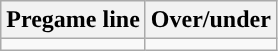<table class="wikitable">
<tr align="center">
<th>Pregame line</th>
<th>Over/under</th>
</tr>
<tr align="center">
<td></td>
<td></td>
</tr>
</table>
